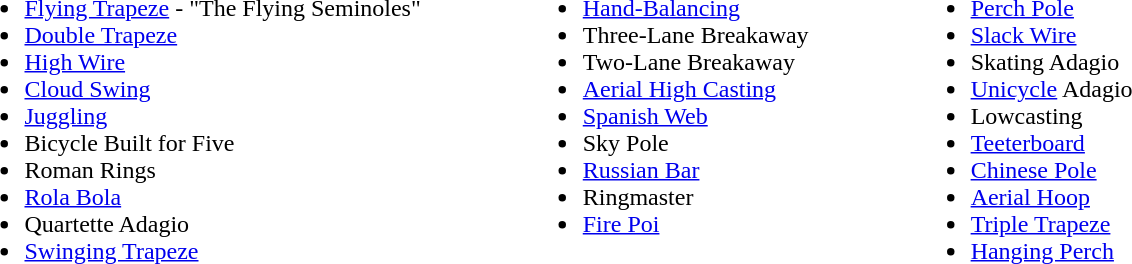<table>
<tr>
<td valign="top"><br><ul><li><a href='#'>Flying Trapeze</a> - "The Flying Seminoles"</li><li><a href='#'>Double Trapeze</a></li><li><a href='#'>High Wire</a></li><li><a href='#'>Cloud Swing</a></li><li><a href='#'>Juggling</a></li><li>Bicycle Built for Five</li><li>Roman Rings</li><li><a href='#'>Rola Bola</a></li><li>Quartette Adagio</li><li><a href='#'>Swinging Trapeze</a></li></ul></td>
<td width="60"> </td>
<td valign="top"><br><ul><li><a href='#'>Hand-Balancing</a></li><li>Three-Lane Breakaway</li><li>Two-Lane Breakaway</li><li><a href='#'>Aerial High Casting</a></li><li><a href='#'>Spanish Web</a></li><li>Sky Pole</li><li><a href='#'>Russian Bar</a></li><li>Ringmaster</li><li><a href='#'>Fire Poi</a></li></ul></td>
<td width="60"> </td>
<td valign="top"><br><ul><li><a href='#'>Perch Pole</a></li><li><a href='#'>Slack Wire</a></li><li>Skating Adagio</li><li><a href='#'>Unicycle</a> Adagio</li><li>Lowcasting</li><li><a href='#'>Teeterboard</a></li><li><a href='#'>Chinese Pole</a></li><li><a href='#'>Aerial Hoop</a></li><li><a href='#'>Triple Trapeze</a></li><li><a href='#'>Hanging Perch</a></li></ul></td>
</tr>
</table>
